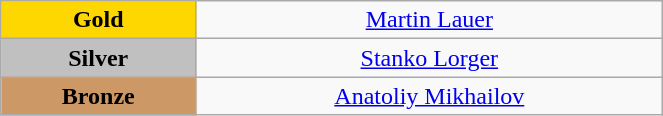<table class="wikitable" style="text-align:center; " width="35%">
<tr>
<td bgcolor="gold"><strong>Gold</strong></td>
<td><a href='#'>Martin Lauer</a><br>  <small><em></em></small></td>
</tr>
<tr>
<td bgcolor="silver"><strong>Silver</strong></td>
<td><a href='#'>Stanko Lorger</a><br>  <small><em></em></small></td>
</tr>
<tr>
<td bgcolor="CC9966"><strong>Bronze</strong></td>
<td><a href='#'>Anatoliy Mikhailov</a><br>  <small><em></em></small></td>
</tr>
</table>
